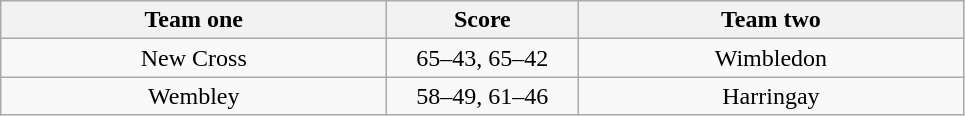<table class="wikitable" style="text-align: center">
<tr>
<th width=250>Team one</th>
<th width=120>Score</th>
<th width=250>Team two</th>
</tr>
<tr>
<td>New Cross</td>
<td>65–43, 65–42</td>
<td>Wimbledon</td>
</tr>
<tr>
<td>Wembley</td>
<td>58–49, 61–46</td>
<td>Harringay</td>
</tr>
</table>
